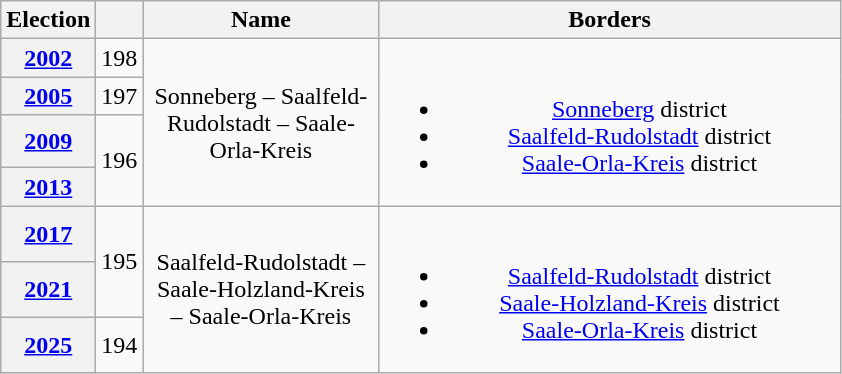<table class=wikitable style="text-align:center">
<tr>
<th>Election</th>
<th></th>
<th width=150px>Name</th>
<th width=300px>Borders</th>
</tr>
<tr>
<th><a href='#'>2002</a></th>
<td>198</td>
<td rowspan=4>Sonneberg – Saalfeld-Rudolstadt – Saale-Orla-Kreis</td>
<td rowspan=4><br><ul><li><a href='#'>Sonneberg</a> district</li><li><a href='#'>Saalfeld-Rudolstadt</a> district</li><li><a href='#'>Saale-Orla-Kreis</a> district</li></ul></td>
</tr>
<tr>
<th><a href='#'>2005</a></th>
<td>197</td>
</tr>
<tr>
<th><a href='#'>2009</a></th>
<td rowspan=2>196</td>
</tr>
<tr>
<th><a href='#'>2013</a></th>
</tr>
<tr>
<th><a href='#'>2017</a></th>
<td rowspan=2>195</td>
<td rowspan=3>Saalfeld-Rudolstadt – Saale-Holzland-Kreis – Saale-Orla-Kreis</td>
<td rowspan=3><br><ul><li><a href='#'>Saalfeld-Rudolstadt</a> district</li><li><a href='#'>Saale-Holzland-Kreis</a> district</li><li><a href='#'>Saale-Orla-Kreis</a> district</li></ul></td>
</tr>
<tr>
<th><a href='#'>2021</a></th>
</tr>
<tr>
<th><a href='#'>2025</a></th>
<td>194</td>
</tr>
</table>
